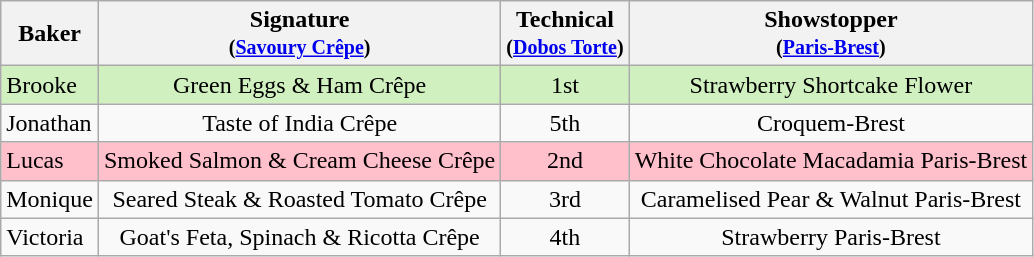<table class="wikitable" style="text-align:center;">
<tr>
<th>Baker</th>
<th>Signature<br><small>(<a href='#'>Savoury Crêpe</a>)</small></th>
<th>Technical<br><small>(<a href='#'>Dobos Torte</a>)</small></th>
<th>Showstopper<br><small>(<a href='#'>Paris-Brest</a>)</small></th>
</tr>
<tr style="background:#d0f0c0;">
<td align="left">Brooke</td>
<td>Green Eggs & Ham Crêpe</td>
<td>1st</td>
<td>Strawberry Shortcake Flower</td>
</tr>
<tr>
<td align="left">Jonathan</td>
<td>Taste of India Crêpe</td>
<td>5th</td>
<td>Croquem-Brest</td>
</tr>
<tr style="background:pink;">
<td align="left">Lucas</td>
<td>Smoked Salmon & Cream Cheese Crêpe</td>
<td>2nd</td>
<td>White Chocolate Macadamia Paris-Brest</td>
</tr>
<tr>
<td align="left">Monique</td>
<td>Seared Steak & Roasted Tomato Crêpe</td>
<td>3rd</td>
<td>Caramelised Pear & Walnut Paris-Brest</td>
</tr>
<tr>
<td align="left">Victoria</td>
<td>Goat's Feta, Spinach & Ricotta Crêpe</td>
<td>4th</td>
<td>Strawberry Paris-Brest</td>
</tr>
</table>
